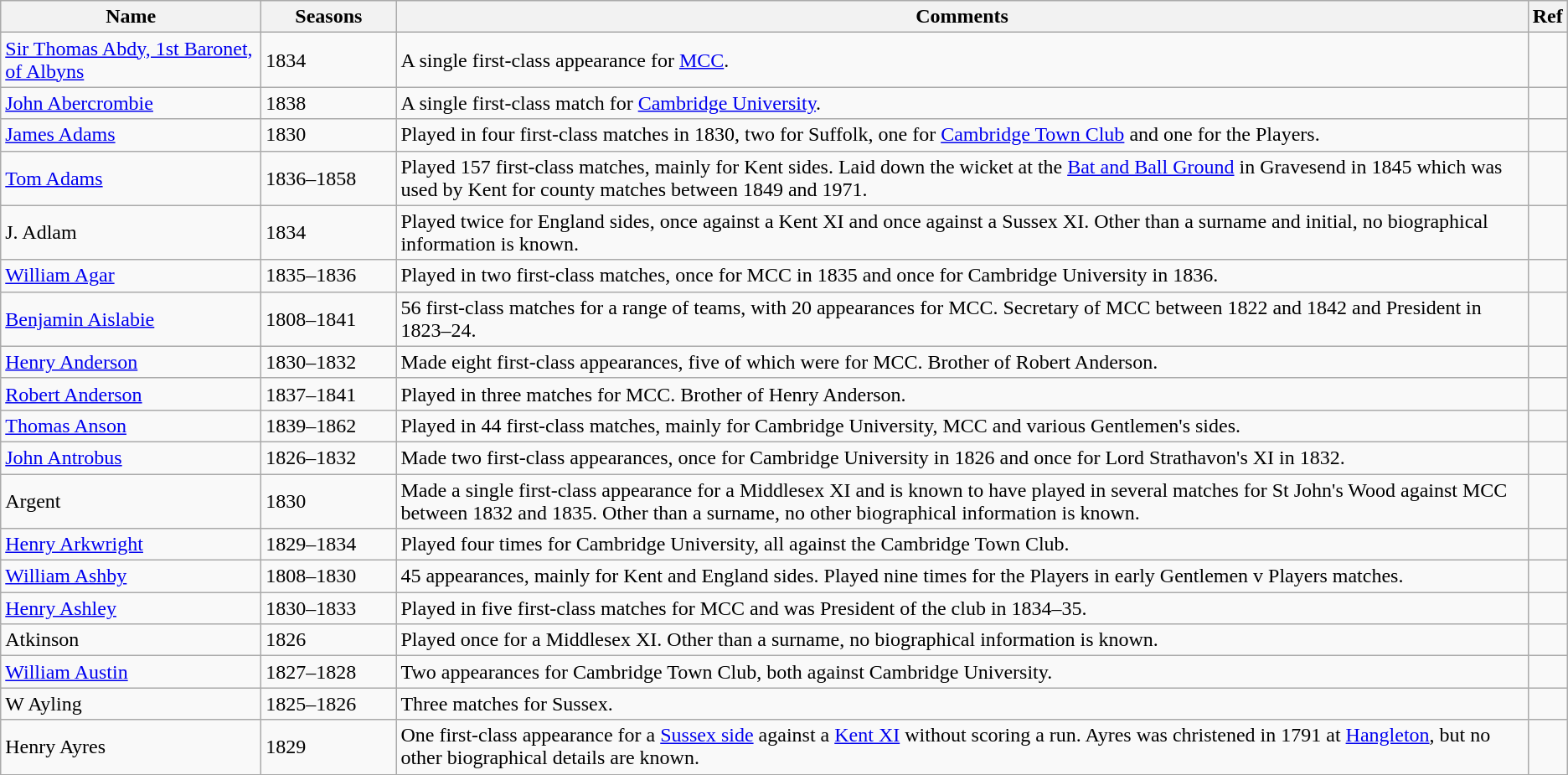<table class="wikitable">
<tr>
<th style="width:200px">Name</th>
<th style="width: 100px">Seasons</th>
<th>Comments</th>
<th>Ref</th>
</tr>
<tr>
<td><a href='#'>Sir Thomas Abdy, 1st Baronet, of Albyns</a></td>
<td>1834</td>
<td>A single first-class appearance for <a href='#'>MCC</a>.</td>
<td></td>
</tr>
<tr>
<td><a href='#'>John Abercrombie</a></td>
<td>1838</td>
<td>A single first-class match for <a href='#'>Cambridge University</a>.</td>
<td></td>
</tr>
<tr>
<td><a href='#'>James Adams</a></td>
<td>1830</td>
<td>Played in four first-class matches in 1830, two for Suffolk, one for <a href='#'>Cambridge Town Club</a> and one for the Players.</td>
<td></td>
</tr>
<tr>
<td><a href='#'>Tom Adams</a></td>
<td>1836–1858</td>
<td>Played 157 first-class matches, mainly for Kent sides. Laid down the wicket at the <a href='#'>Bat and Ball Ground</a> in Gravesend in 1845 which was used by Kent for county matches between 1849 and 1971.</td>
<td></td>
</tr>
<tr>
<td>J. Adlam</td>
<td>1834</td>
<td>Played twice for England sides, once against a Kent XI and once against a Sussex XI. Other than a surname and initial, no biographical information is known.</td>
<td></td>
</tr>
<tr>
<td><a href='#'>William Agar</a></td>
<td>1835–1836</td>
<td>Played in two first-class matches, once for MCC in 1835 and once for Cambridge University in 1836.</td>
<td></td>
</tr>
<tr>
<td><a href='#'>Benjamin Aislabie</a></td>
<td>1808–1841</td>
<td>56 first-class matches for a range of teams, with 20 appearances for MCC. Secretary of MCC between 1822 and 1842 and President in 1823–24.</td>
<td></td>
</tr>
<tr>
<td><a href='#'>Henry Anderson</a></td>
<td>1830–1832</td>
<td>Made eight first-class appearances, five of which were for MCC. Brother of Robert Anderson.</td>
<td></td>
</tr>
<tr>
<td><a href='#'>Robert Anderson</a></td>
<td>1837–1841</td>
<td>Played in three matches for MCC. Brother of Henry Anderson.</td>
<td></td>
</tr>
<tr>
<td><a href='#'>Thomas Anson</a></td>
<td>1839–1862</td>
<td>Played in 44 first-class matches, mainly for Cambridge University, MCC and various Gentlemen's sides.</td>
<td></td>
</tr>
<tr>
<td><a href='#'>John Antrobus</a></td>
<td>1826–1832</td>
<td>Made two first-class appearances, once for Cambridge University in 1826 and once for Lord Strathavon's XI in 1832.</td>
<td></td>
</tr>
<tr>
<td>Argent</td>
<td>1830</td>
<td>Made a single first-class appearance for a Middlesex XI and is known to have played in several matches for St John's Wood against MCC between 1832 and 1835. Other than a surname, no other biographical information is known.</td>
<td></td>
</tr>
<tr>
<td><a href='#'>Henry Arkwright</a></td>
<td>1829–1834</td>
<td>Played four times for Cambridge University, all against the Cambridge Town Club.</td>
<td></td>
</tr>
<tr>
<td><a href='#'>William Ashby</a></td>
<td>1808–1830</td>
<td>45 appearances, mainly for Kent and England sides. Played nine times for the Players in early Gentlemen v Players matches.</td>
<td></td>
</tr>
<tr>
<td><a href='#'>Henry Ashley</a></td>
<td>1830–1833</td>
<td>Played in five first-class matches for MCC and was President of the club in 1834–35.</td>
<td></td>
</tr>
<tr>
<td>Atkinson</td>
<td>1826</td>
<td>Played once for a Middlesex XI. Other than a surname, no biographical information is known.</td>
<td></td>
</tr>
<tr>
<td><a href='#'>William Austin</a></td>
<td>1827–1828</td>
<td>Two appearances for Cambridge Town Club, both against Cambridge University.</td>
<td></td>
</tr>
<tr>
<td>W Ayling</td>
<td>1825–1826</td>
<td>Three matches for Sussex.</td>
<td></td>
</tr>
<tr>
<td>Henry Ayres</td>
<td>1829</td>
<td>One first-class appearance for a <a href='#'>Sussex side</a> against a <a href='#'>Kent XI</a> without scoring a run. Ayres was christened in 1791 at <a href='#'>Hangleton</a>, but no other biographical details are known.</td>
<td></td>
</tr>
<tr>
</tr>
</table>
